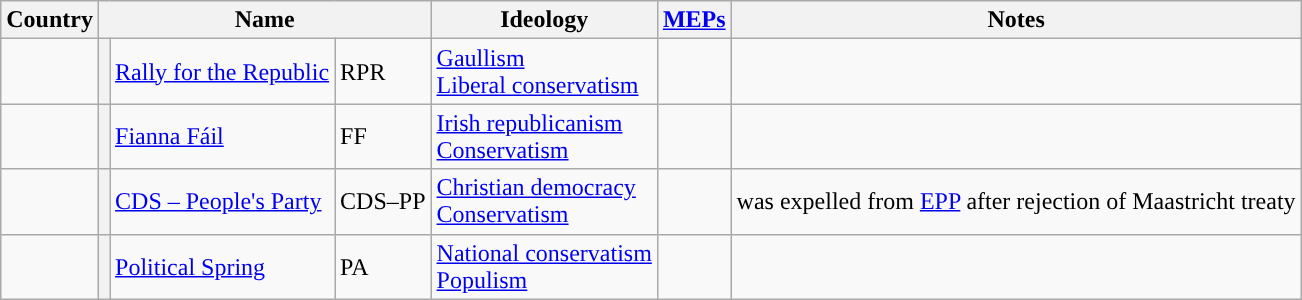<table class="wikitable">
<tr>
<th>Country</th>
<th colspan="3">Name</th>
<th>Ideology</th>
<th><a href='#'>MEPs</a></th>
<th>Notes</th>
</tr>
<tr>
<td></td>
<th style="background:"></th>
<td><a href='#'>Rally for the Republic</a></td>
<td>RPR</td>
<td><a href='#'>Gaullism</a><br><a href='#'>Liberal conservatism</a></td>
<td></td>
<td></td>
</tr>
<tr>
<td></td>
<th style="background:"></th>
<td><a href='#'>Fianna Fáil</a></td>
<td>FF</td>
<td><a href='#'>Irish republicanism</a><br><a href='#'>Conservatism</a></td>
<td></td>
<td></td>
</tr>
<tr>
<td></td>
<th style="background:"></th>
<td><a href='#'>CDS – People's Party</a></td>
<td>CDS–PP</td>
<td><a href='#'>Christian democracy</a><br><a href='#'>Conservatism</a></td>
<td></td>
<td>was expelled from <a href='#'>EPP</a> after rejection of Maastricht treaty</td>
</tr>
<tr>
<td></td>
<th style="background:"></th>
<td><a href='#'>Political Spring</a></td>
<td>PA</td>
<td><a href='#'>National conservatism</a><br><a href='#'>Populism</a></td>
<td></td>
<td></td>
</tr>
</table>
